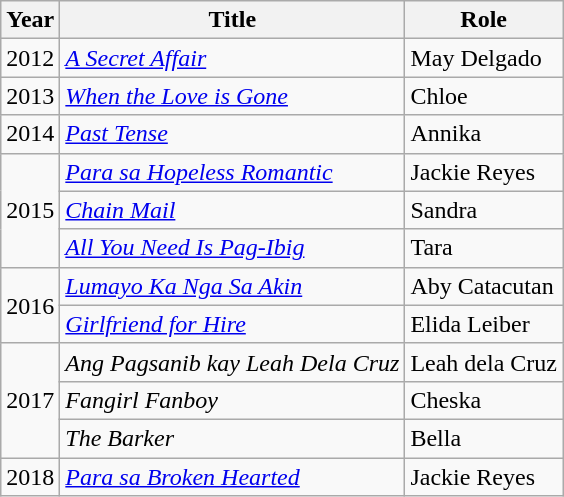<table class="wikitable sortable">
<tr>
<th>Year</th>
<th>Title</th>
<th>Role</th>
</tr>
<tr>
<td>2012</td>
<td><em><a href='#'>A Secret Affair</a></em></td>
<td>May Delgado</td>
</tr>
<tr>
<td>2013</td>
<td><em><a href='#'>When the Love is Gone</a></em></td>
<td>Chloe</td>
</tr>
<tr>
<td>2014</td>
<td><em><a href='#'>Past Tense</a></em></td>
<td>Annika</td>
</tr>
<tr>
<td rowspan=3>2015</td>
<td><em><a href='#'>Para sa Hopeless Romantic</a></em></td>
<td>Jackie Reyes</td>
</tr>
<tr>
<td><em><a href='#'>Chain Mail</a></em></td>
<td>Sandra</td>
</tr>
<tr>
<td><em><a href='#'>All You Need Is Pag-Ibig</a></em></td>
<td>Tara</td>
</tr>
<tr>
<td rowspan=2>2016</td>
<td><em><a href='#'>Lumayo Ka Nga Sa Akin</a></em></td>
<td>Aby Catacutan</td>
</tr>
<tr>
<td><em><a href='#'>Girlfriend for Hire</a></em></td>
<td>Elida Leiber</td>
</tr>
<tr>
<td rowspan=3>2017</td>
<td><em>Ang Pagsanib kay Leah Dela Cruz</em></td>
<td>Leah dela Cruz</td>
</tr>
<tr>
<td><em>Fangirl Fanboy</em></td>
<td>Cheska</td>
</tr>
<tr>
<td><em>The Barker</em></td>
<td>Bella</td>
</tr>
<tr>
<td>2018</td>
<td><em><a href='#'>Para sa Broken Hearted</a></em></td>
<td>Jackie Reyes</td>
</tr>
</table>
